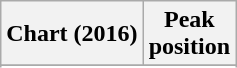<table class="wikitable sortable plainrowheaders">
<tr>
<th>Chart (2016)</th>
<th>Peak <br> position</th>
</tr>
<tr>
</tr>
<tr>
</tr>
<tr>
</tr>
<tr>
</tr>
</table>
